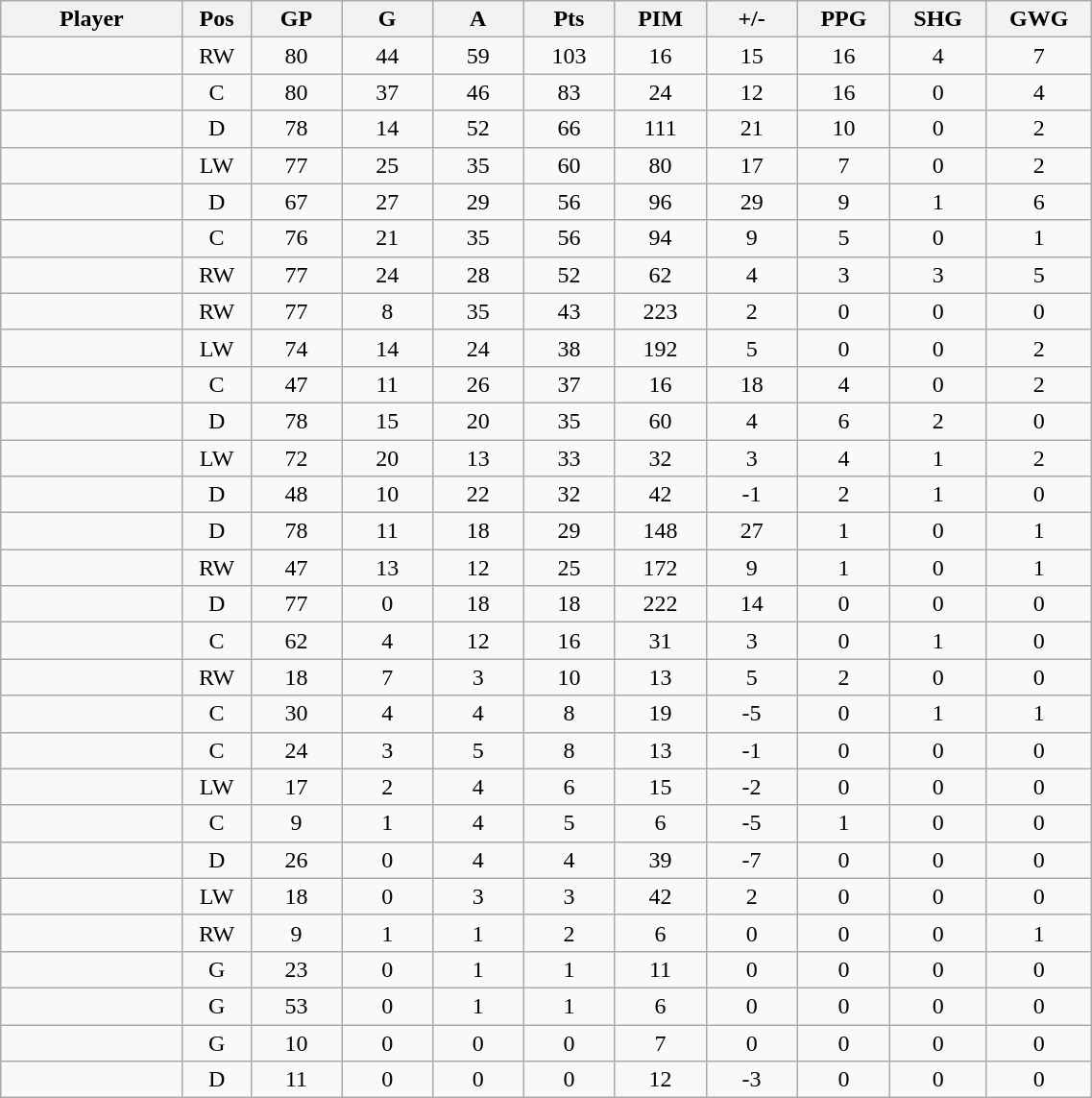<table class="wikitable sortable" width="60%">
<tr ALIGN="center">
<th bgcolor="#DDDDFF" width="10%">Player</th>
<th bgcolor="#DDDDFF" width="3%" title="Position">Pos</th>
<th bgcolor="#DDDDFF" width="5%" title="Games played">GP</th>
<th bgcolor="#DDDDFF" width="5%" title="Goals">G</th>
<th bgcolor="#DDDDFF" width="5%" title="Assists">A</th>
<th bgcolor="#DDDDFF" width="5%" title="Points">Pts</th>
<th bgcolor="#DDDDFF" width="5%" title="Penalties in Minutes">PIM</th>
<th bgcolor="#DDDDFF" width="5%" title="Plus/minus">+/-</th>
<th bgcolor="#DDDDFF" width="5%" title="Power play goals">PPG</th>
<th bgcolor="#DDDDFF" width="5%" title="Short-handed goals">SHG</th>
<th bgcolor="#DDDDFF" width="5%" title="Game-winning goals">GWG</th>
</tr>
<tr align="center">
<td align="right"></td>
<td>RW</td>
<td>80</td>
<td>44</td>
<td>59</td>
<td>103</td>
<td>16</td>
<td>15</td>
<td>16</td>
<td>4</td>
<td>7</td>
</tr>
<tr align="center">
<td align="right"></td>
<td>C</td>
<td>80</td>
<td>37</td>
<td>46</td>
<td>83</td>
<td>24</td>
<td>12</td>
<td>16</td>
<td>0</td>
<td>4</td>
</tr>
<tr align="center">
<td align="right"></td>
<td>D</td>
<td>78</td>
<td>14</td>
<td>52</td>
<td>66</td>
<td>111</td>
<td>21</td>
<td>10</td>
<td>0</td>
<td>2</td>
</tr>
<tr align="center">
<td align="right"></td>
<td>LW</td>
<td>77</td>
<td>25</td>
<td>35</td>
<td>60</td>
<td>80</td>
<td>17</td>
<td>7</td>
<td>0</td>
<td>2</td>
</tr>
<tr align="center">
<td align="right"></td>
<td>D</td>
<td>67</td>
<td>27</td>
<td>29</td>
<td>56</td>
<td>96</td>
<td>29</td>
<td>9</td>
<td>1</td>
<td>6</td>
</tr>
<tr align="center">
<td align="right"></td>
<td>C</td>
<td>76</td>
<td>21</td>
<td>35</td>
<td>56</td>
<td>94</td>
<td>9</td>
<td>5</td>
<td>0</td>
<td>1</td>
</tr>
<tr align="center">
<td align="right"></td>
<td>RW</td>
<td>77</td>
<td>24</td>
<td>28</td>
<td>52</td>
<td>62</td>
<td>4</td>
<td>3</td>
<td>3</td>
<td>5</td>
</tr>
<tr align="center">
<td align="right"></td>
<td>RW</td>
<td>77</td>
<td>8</td>
<td>35</td>
<td>43</td>
<td>223</td>
<td>2</td>
<td>0</td>
<td>0</td>
<td>0</td>
</tr>
<tr align="center">
<td align="right"></td>
<td>LW</td>
<td>74</td>
<td>14</td>
<td>24</td>
<td>38</td>
<td>192</td>
<td>5</td>
<td>0</td>
<td>0</td>
<td>2</td>
</tr>
<tr align="center">
<td align="right"></td>
<td>C</td>
<td>47</td>
<td>11</td>
<td>26</td>
<td>37</td>
<td>16</td>
<td>18</td>
<td>4</td>
<td>0</td>
<td>2</td>
</tr>
<tr align="center">
<td align="right"></td>
<td>D</td>
<td>78</td>
<td>15</td>
<td>20</td>
<td>35</td>
<td>60</td>
<td>4</td>
<td>6</td>
<td>2</td>
<td>0</td>
</tr>
<tr align="center">
<td align="right"></td>
<td>LW</td>
<td>72</td>
<td>20</td>
<td>13</td>
<td>33</td>
<td>32</td>
<td>3</td>
<td>4</td>
<td>1</td>
<td>2</td>
</tr>
<tr align="center">
<td align="right"></td>
<td>D</td>
<td>48</td>
<td>10</td>
<td>22</td>
<td>32</td>
<td>42</td>
<td>-1</td>
<td>2</td>
<td>1</td>
<td>0</td>
</tr>
<tr align="center">
<td align="right"></td>
<td>D</td>
<td>78</td>
<td>11</td>
<td>18</td>
<td>29</td>
<td>148</td>
<td>27</td>
<td>1</td>
<td>0</td>
<td>1</td>
</tr>
<tr align="center">
<td align="right"></td>
<td>RW</td>
<td>47</td>
<td>13</td>
<td>12</td>
<td>25</td>
<td>172</td>
<td>9</td>
<td>1</td>
<td>0</td>
<td>1</td>
</tr>
<tr align="center">
<td align="right"></td>
<td>D</td>
<td>77</td>
<td>0</td>
<td>18</td>
<td>18</td>
<td>222</td>
<td>14</td>
<td>0</td>
<td>0</td>
<td>0</td>
</tr>
<tr align="center">
<td align="right"></td>
<td>C</td>
<td>62</td>
<td>4</td>
<td>12</td>
<td>16</td>
<td>31</td>
<td>3</td>
<td>0</td>
<td>1</td>
<td>0</td>
</tr>
<tr align="center">
<td align="right"></td>
<td>RW</td>
<td>18</td>
<td>7</td>
<td>3</td>
<td>10</td>
<td>13</td>
<td>5</td>
<td>2</td>
<td>0</td>
<td>0</td>
</tr>
<tr align="center">
<td align="right"></td>
<td>C</td>
<td>30</td>
<td>4</td>
<td>4</td>
<td>8</td>
<td>19</td>
<td>-5</td>
<td>0</td>
<td>1</td>
<td>1</td>
</tr>
<tr align="center">
<td align="right"></td>
<td>C</td>
<td>24</td>
<td>3</td>
<td>5</td>
<td>8</td>
<td>13</td>
<td>-1</td>
<td>0</td>
<td>0</td>
<td>0</td>
</tr>
<tr align="center">
<td align="right"></td>
<td>LW</td>
<td>17</td>
<td>2</td>
<td>4</td>
<td>6</td>
<td>15</td>
<td>-2</td>
<td>0</td>
<td>0</td>
<td>0</td>
</tr>
<tr align="center">
<td align="right"></td>
<td>C</td>
<td>9</td>
<td>1</td>
<td>4</td>
<td>5</td>
<td>6</td>
<td>-5</td>
<td>1</td>
<td>0</td>
<td>0</td>
</tr>
<tr align="center">
<td align="right"></td>
<td>D</td>
<td>26</td>
<td>0</td>
<td>4</td>
<td>4</td>
<td>39</td>
<td>-7</td>
<td>0</td>
<td>0</td>
<td>0</td>
</tr>
<tr align="center">
<td align="right"></td>
<td>LW</td>
<td>18</td>
<td>0</td>
<td>3</td>
<td>3</td>
<td>42</td>
<td>2</td>
<td>0</td>
<td>0</td>
<td>0</td>
</tr>
<tr align="center">
<td align="right"></td>
<td>RW</td>
<td>9</td>
<td>1</td>
<td>1</td>
<td>2</td>
<td>6</td>
<td>0</td>
<td>0</td>
<td>0</td>
<td>1</td>
</tr>
<tr align="center">
<td align="right"></td>
<td>G</td>
<td>23</td>
<td>0</td>
<td>1</td>
<td>1</td>
<td>11</td>
<td>0</td>
<td>0</td>
<td>0</td>
<td>0</td>
</tr>
<tr align="center">
<td align="right"></td>
<td>G</td>
<td>53</td>
<td>0</td>
<td>1</td>
<td>1</td>
<td>6</td>
<td>0</td>
<td>0</td>
<td>0</td>
<td>0</td>
</tr>
<tr align="center">
<td align="right"></td>
<td>G</td>
<td>10</td>
<td>0</td>
<td>0</td>
<td>0</td>
<td>7</td>
<td>0</td>
<td>0</td>
<td>0</td>
<td>0</td>
</tr>
<tr align="center">
<td align="right"></td>
<td>D</td>
<td>11</td>
<td>0</td>
<td>0</td>
<td>0</td>
<td>12</td>
<td>-3</td>
<td>0</td>
<td>0</td>
<td>0</td>
</tr>
</table>
